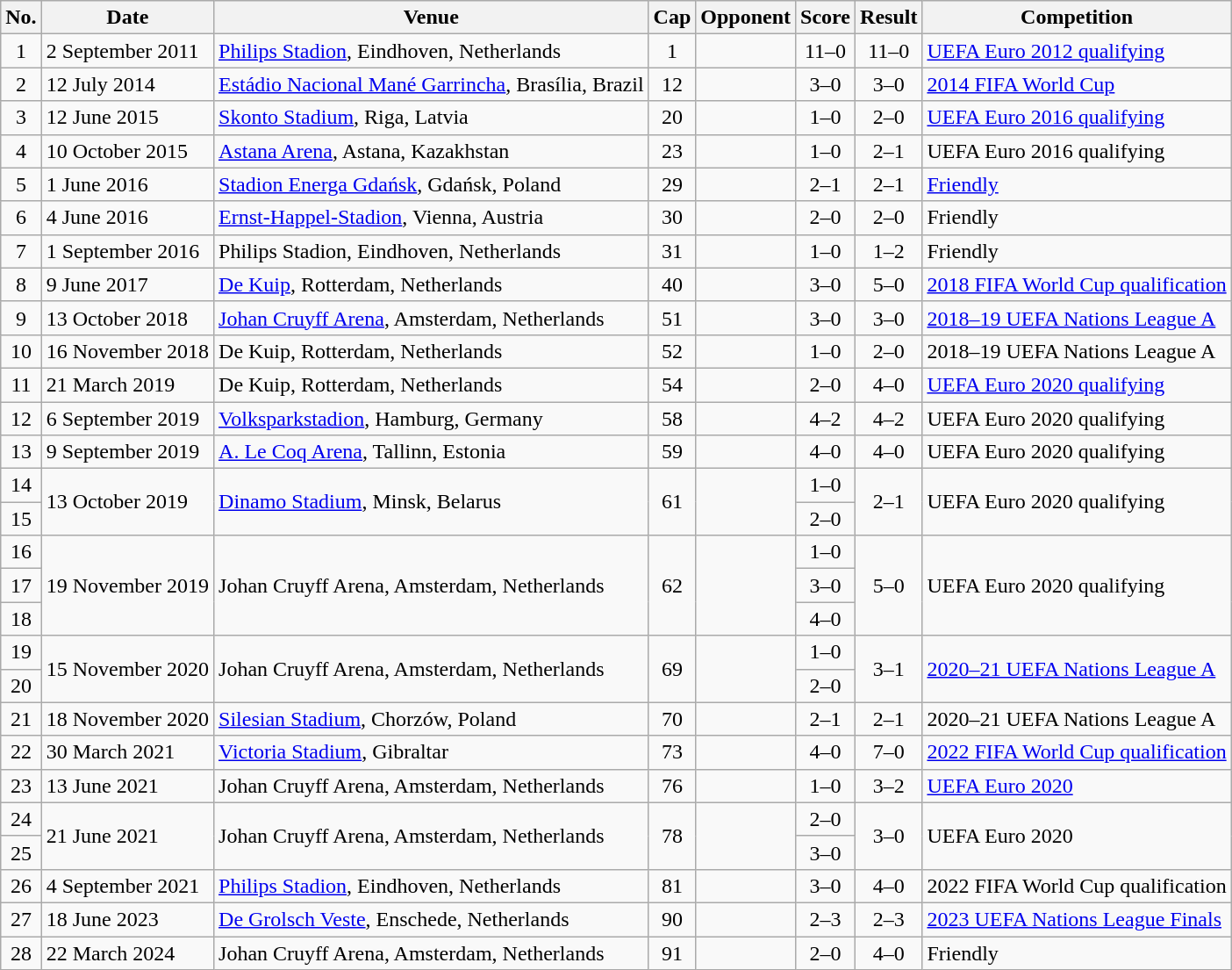<table class="wikitable sortable">
<tr>
<th scope=col>No.</th>
<th scope=col>Date</th>
<th scope=col>Venue</th>
<th scope=col>Cap</th>
<th scope=col>Opponent</th>
<th scope=col>Score</th>
<th scope=col>Result</th>
<th scope=col>Competition</th>
</tr>
<tr>
<td align=center>1</td>
<td>2 September 2011</td>
<td><a href='#'>Philips Stadion</a>, Eindhoven, Netherlands</td>
<td align=center>1</td>
<td></td>
<td align=center>11–0</td>
<td align=center>11–0</td>
<td><a href='#'>UEFA Euro 2012 qualifying</a></td>
</tr>
<tr>
<td align=center>2</td>
<td>12 July 2014</td>
<td><a href='#'>Estádio Nacional Mané Garrincha</a>, Brasília, Brazil</td>
<td align=center>12</td>
<td></td>
<td align=center>3–0</td>
<td align=center>3–0</td>
<td><a href='#'>2014 FIFA World Cup</a></td>
</tr>
<tr>
<td align=center>3</td>
<td>12 June 2015</td>
<td><a href='#'>Skonto Stadium</a>, Riga, Latvia</td>
<td align=center>20</td>
<td></td>
<td align=center>1–0</td>
<td align=center>2–0</td>
<td><a href='#'>UEFA Euro 2016 qualifying</a></td>
</tr>
<tr>
<td align=center>4</td>
<td>10 October 2015</td>
<td><a href='#'>Astana Arena</a>, Astana, Kazakhstan</td>
<td align=center>23</td>
<td></td>
<td align=center>1–0</td>
<td align=center>2–1</td>
<td>UEFA Euro 2016 qualifying</td>
</tr>
<tr>
<td align=center>5</td>
<td>1 June 2016</td>
<td><a href='#'>Stadion Energa Gdańsk</a>, Gdańsk, Poland</td>
<td align=center>29</td>
<td></td>
<td align=center>2–1</td>
<td align=center>2–1</td>
<td><a href='#'>Friendly</a></td>
</tr>
<tr>
<td align=center>6</td>
<td>4 June 2016</td>
<td><a href='#'>Ernst-Happel-Stadion</a>, Vienna, Austria</td>
<td align=center>30</td>
<td></td>
<td align=center>2–0</td>
<td align=center>2–0</td>
<td>Friendly</td>
</tr>
<tr>
<td align=center>7</td>
<td>1 September 2016</td>
<td>Philips Stadion, Eindhoven, Netherlands</td>
<td align=center>31</td>
<td></td>
<td align=center>1–0</td>
<td align=center>1–2</td>
<td>Friendly</td>
</tr>
<tr>
<td align=center>8</td>
<td>9 June 2017</td>
<td><a href='#'>De Kuip</a>, Rotterdam, Netherlands</td>
<td align=center>40</td>
<td></td>
<td align=center>3–0</td>
<td align=center>5–0</td>
<td><a href='#'>2018 FIFA World Cup qualification</a></td>
</tr>
<tr>
<td align=center>9</td>
<td>13 October 2018</td>
<td><a href='#'>Johan Cruyff Arena</a>, Amsterdam, Netherlands</td>
<td align=center>51</td>
<td></td>
<td align=center>3–0</td>
<td align=center>3–0</td>
<td><a href='#'>2018–19 UEFA Nations League A</a></td>
</tr>
<tr>
<td align=center>10</td>
<td>16 November 2018</td>
<td>De Kuip, Rotterdam, Netherlands</td>
<td align=center>52</td>
<td></td>
<td align=center>1–0</td>
<td align=center>2–0</td>
<td>2018–19 UEFA Nations League A</td>
</tr>
<tr>
<td align=center>11</td>
<td>21 March 2019</td>
<td>De Kuip, Rotterdam, Netherlands</td>
<td align="center">54</td>
<td></td>
<td align=center>2–0</td>
<td align=center>4–0</td>
<td><a href='#'>UEFA Euro 2020 qualifying</a></td>
</tr>
<tr>
<td align=center>12</td>
<td>6 September 2019</td>
<td><a href='#'>Volksparkstadion</a>, Hamburg, Germany</td>
<td align=center>58</td>
<td></td>
<td align=center>4–2</td>
<td align=center>4–2</td>
<td>UEFA Euro 2020 qualifying</td>
</tr>
<tr>
<td align=center>13</td>
<td>9 September 2019</td>
<td><a href='#'>A. Le Coq Arena</a>, Tallinn, Estonia</td>
<td align=center>59</td>
<td></td>
<td align=center>4–0</td>
<td align=center>4–0</td>
<td>UEFA Euro 2020 qualifying</td>
</tr>
<tr>
<td align=center>14</td>
<td rowspan=2>13 October 2019</td>
<td rowspan=2><a href='#'>Dinamo Stadium</a>, Minsk, Belarus</td>
<td align=center rowspan=2>61</td>
<td rowspan=2></td>
<td align=center>1–0</td>
<td align=center rowspan=2>2–1</td>
<td rowspan="2">UEFA Euro 2020 qualifying</td>
</tr>
<tr>
<td align=center>15</td>
<td align=center>2–0</td>
</tr>
<tr>
<td align=center>16</td>
<td rowspan=3>19 November 2019</td>
<td rowspan="3">Johan Cruyff Arena, Amsterdam, Netherlands</td>
<td align=center rowspan=3>62</td>
<td rowspan=3></td>
<td align=center>1–0</td>
<td align=center rowspan=3>5–0</td>
<td rowspan="3">UEFA Euro 2020 qualifying</td>
</tr>
<tr>
<td align=center>17</td>
<td align=center>3–0</td>
</tr>
<tr>
<td align=center>18</td>
<td align=center>4–0</td>
</tr>
<tr>
<td align=center>19</td>
<td rowspan=2>15 November 2020</td>
<td rowspan="2">Johan Cruyff Arena, Amsterdam, Netherlands</td>
<td rowspan="2" align="center">69</td>
<td rowspan=2></td>
<td align=center>1–0</td>
<td align=center rowspan=2>3–1</td>
<td rowspan="2"><a href='#'>2020–21 UEFA Nations League A</a></td>
</tr>
<tr>
<td align=center>20</td>
<td align=center>2–0</td>
</tr>
<tr>
<td align=center>21</td>
<td>18 November 2020</td>
<td><a href='#'>Silesian Stadium</a>, Chorzów, Poland</td>
<td align=center>70</td>
<td></td>
<td align=center>2–1</td>
<td align=center>2–1</td>
<td>2020–21 UEFA Nations League A</td>
</tr>
<tr>
<td align=center>22</td>
<td>30 March 2021</td>
<td><a href='#'>Victoria Stadium</a>, Gibraltar</td>
<td align=center>73</td>
<td></td>
<td align=center>4–0</td>
<td align=center>7–0</td>
<td><a href='#'>2022 FIFA World Cup qualification</a></td>
</tr>
<tr>
<td align=center>23</td>
<td>13 June 2021</td>
<td>Johan Cruyff Arena, Amsterdam, Netherlands</td>
<td align=center>76</td>
<td></td>
<td align=center>1–0</td>
<td align=center>3–2</td>
<td><a href='#'>UEFA Euro 2020</a></td>
</tr>
<tr>
<td align=center>24</td>
<td rowspan=2>21 June 2021</td>
<td rowspan="2">Johan Cruyff Arena, Amsterdam, Netherlands</td>
<td rowspan="2" align="center">78</td>
<td rowspan=2></td>
<td align=center>2–0</td>
<td align=center rowspan=2>3–0</td>
<td rowspan="2">UEFA Euro 2020</td>
</tr>
<tr>
<td align=center>25</td>
<td align=center>3–0</td>
</tr>
<tr>
<td align=center>26</td>
<td>4 September 2021</td>
<td><a href='#'>Philips Stadion</a>, Eindhoven, Netherlands</td>
<td align=center>81</td>
<td></td>
<td align=center>3–0</td>
<td align=center>4–0</td>
<td>2022 FIFA World Cup qualification</td>
</tr>
<tr>
<td align=center>27</td>
<td>18 June 2023</td>
<td><a href='#'>De Grolsch Veste</a>, Enschede, Netherlands</td>
<td align="center">90</td>
<td></td>
<td align="center">2–3</td>
<td align="center">2–3</td>
<td><a href='#'>2023 UEFA Nations League Finals</a></td>
</tr>
<tr>
<td align=center>28</td>
<td>22 March 2024</td>
<td>Johan Cruyff Arena, Amsterdam, Netherlands</td>
<td align=center>91</td>
<td></td>
<td align=center>2–0</td>
<td align=center>4–0</td>
<td>Friendly</td>
</tr>
</table>
